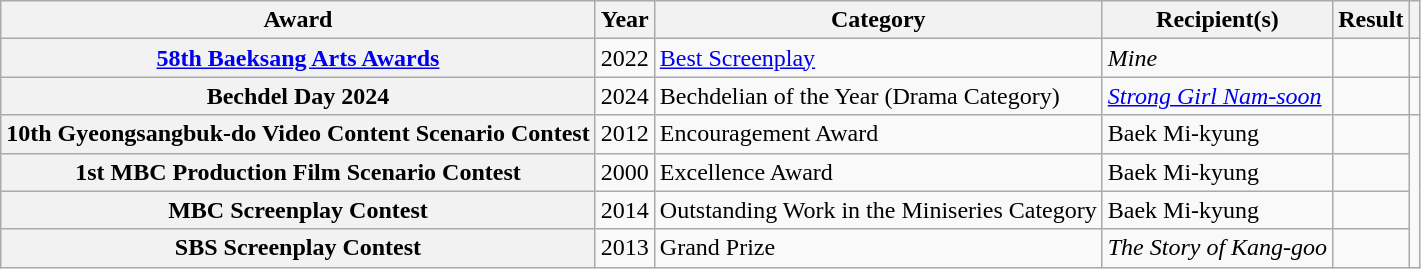<table class="wikitable plainrowheaders sortable">
<tr>
<th scope="col">Award</th>
<th scope="col">Year</th>
<th scope="col">Category</th>
<th scope="col">Recipient(s)</th>
<th scope="col">Result</th>
<th scope="col" class="unsortable"></th>
</tr>
<tr>
<th scope="row"><a href='#'>58th Baeksang Arts Awards</a></th>
<td>2022</td>
<td><a href='#'>Best Screenplay</a></td>
<td><em>Mine</em></td>
<td></td>
<td style="text-align:center"><br></td>
</tr>
<tr>
<th scope="row">Bechdel Day 2024</th>
<td style="text-align:center">2024</td>
<td>Bechdelian of the Year (Drama Category)</td>
<td><em><a href='#'>Strong Girl Nam-soon</a></em></td>
<td></td>
<td style="text-align:center"></td>
</tr>
<tr>
<th scope="row">10th Gyeongsangbuk-do Video Content Scenario Contest</th>
<td>2012</td>
<td>Encouragement Award</td>
<td>Baek Mi-kyung</td>
<td></td>
<td rowspan="4"></td>
</tr>
<tr>
<th scope="row">1st MBC Production Film Scenario Contest</th>
<td>2000</td>
<td>Excellence Award</td>
<td>Baek Mi-kyung</td>
<td></td>
</tr>
<tr>
<th scope="row">MBC Screenplay Contest</th>
<td>2014</td>
<td>Outstanding Work in the Miniseries Category</td>
<td>Baek Mi-kyung</td>
<td></td>
</tr>
<tr>
<th scope="row">SBS Screenplay Contest</th>
<td>2013</td>
<td>Grand Prize</td>
<td><em>The Story of Kang-goo</em></td>
<td></td>
</tr>
</table>
